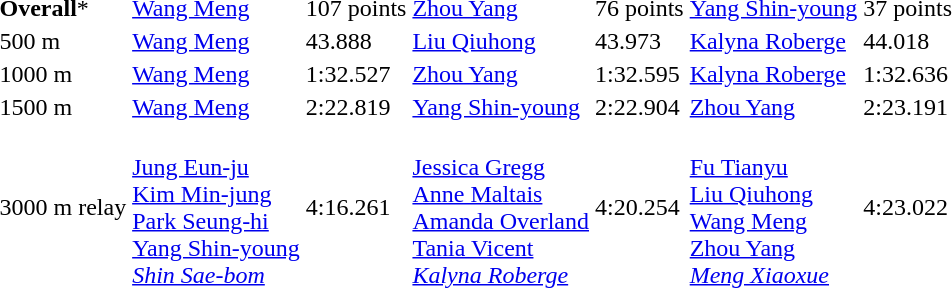<table>
<tr>
<td><strong>Overall</strong>*</td>
<td><a href='#'>Wang Meng</a><br></td>
<td>107 points</td>
<td><a href='#'>Zhou Yang</a><br></td>
<td>76 points</td>
<td><a href='#'>Yang Shin-young</a><br></td>
<td>37 points</td>
</tr>
<tr>
<td>500 m</td>
<td><a href='#'>Wang Meng</a><br></td>
<td>43.888</td>
<td><a href='#'>Liu Qiuhong</a><br></td>
<td>43.973</td>
<td><a href='#'>Kalyna Roberge</a><br></td>
<td>44.018</td>
</tr>
<tr>
<td>1000 m</td>
<td><a href='#'>Wang Meng</a><br></td>
<td>1:32.527</td>
<td><a href='#'>Zhou Yang</a><br></td>
<td>1:32.595</td>
<td><a href='#'>Kalyna Roberge</a><br></td>
<td>1:32.636</td>
</tr>
<tr>
<td>1500 m</td>
<td><a href='#'>Wang Meng</a><br></td>
<td>2:22.819</td>
<td><a href='#'>Yang Shin-young</a><br></td>
<td>2:22.904</td>
<td><a href='#'>Zhou Yang</a><br></td>
<td>2:23.191</td>
</tr>
<tr>
<td>3000 m relay</td>
<td><br><a href='#'>Jung Eun-ju</a><br><a href='#'>Kim Min-jung</a><br><a href='#'>Park Seung-hi</a><br><a href='#'>Yang Shin-young</a><br><em><a href='#'>Shin Sae-bom</a></em></td>
<td>4:16.261</td>
<td><br><a href='#'>Jessica Gregg</a><br><a href='#'>Anne Maltais</a><br><a href='#'>Amanda Overland</a><br><a href='#'>Tania Vicent</a><br><em><a href='#'>Kalyna Roberge</a></em></td>
<td>4:20.254</td>
<td><br><a href='#'>Fu Tianyu</a><br><a href='#'>Liu Qiuhong</a><br><a href='#'>Wang Meng</a><br><a href='#'>Zhou Yang</a><br><em><a href='#'>Meng Xiaoxue</a></em></td>
<td>4:23.022</td>
</tr>
</table>
